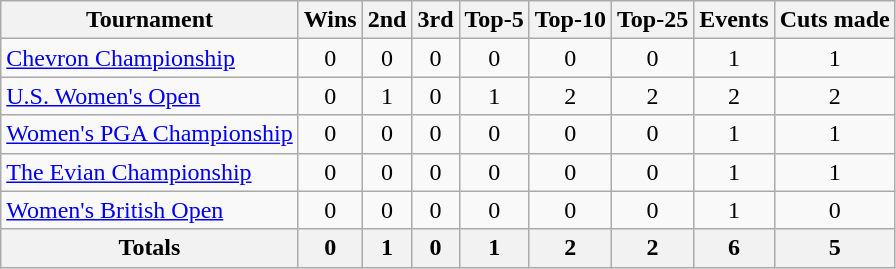<table class=wikitable style=text-align:center>
<tr>
<th>Tournament</th>
<th>Wins</th>
<th>2nd</th>
<th>3rd</th>
<th>Top-5</th>
<th>Top-10</th>
<th>Top-25</th>
<th>Events</th>
<th>Cuts made</th>
</tr>
<tr>
<td align=left><a href='#'>Chevron Championship</a></td>
<td>0</td>
<td>0</td>
<td>0</td>
<td>0</td>
<td>0</td>
<td>0</td>
<td>1</td>
<td>1</td>
</tr>
<tr>
<td align=left><a href='#'>U.S. Women's Open</a></td>
<td>0</td>
<td>1</td>
<td>0</td>
<td>1</td>
<td>2</td>
<td>2</td>
<td>2</td>
<td>2</td>
</tr>
<tr>
<td align=left><a href='#'>Women's PGA Championship</a></td>
<td>0</td>
<td>0</td>
<td>0</td>
<td>0</td>
<td>0</td>
<td>0</td>
<td>1</td>
<td>1</td>
</tr>
<tr>
<td align=left><a href='#'>The Evian Championship</a></td>
<td>0</td>
<td>0</td>
<td>0</td>
<td>0</td>
<td>0</td>
<td>0</td>
<td>1</td>
<td>1</td>
</tr>
<tr>
<td align=left><a href='#'>Women's British Open</a></td>
<td>0</td>
<td>0</td>
<td>0</td>
<td>0</td>
<td>0</td>
<td>0</td>
<td>1</td>
<td>0</td>
</tr>
<tr>
<th>Totals</th>
<th>0</th>
<th>1</th>
<th>0</th>
<th>1</th>
<th>2</th>
<th>2</th>
<th>6</th>
<th>5</th>
</tr>
</table>
